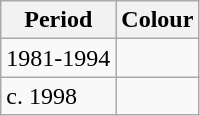<table class="wikitable" border="1">
<tr>
<th>Period</th>
<th>Colour</th>
</tr>
<tr>
<td>1981-1994</td>
<td></td>
</tr>
<tr>
<td>c. 1998</td>
<td></td>
</tr>
</table>
